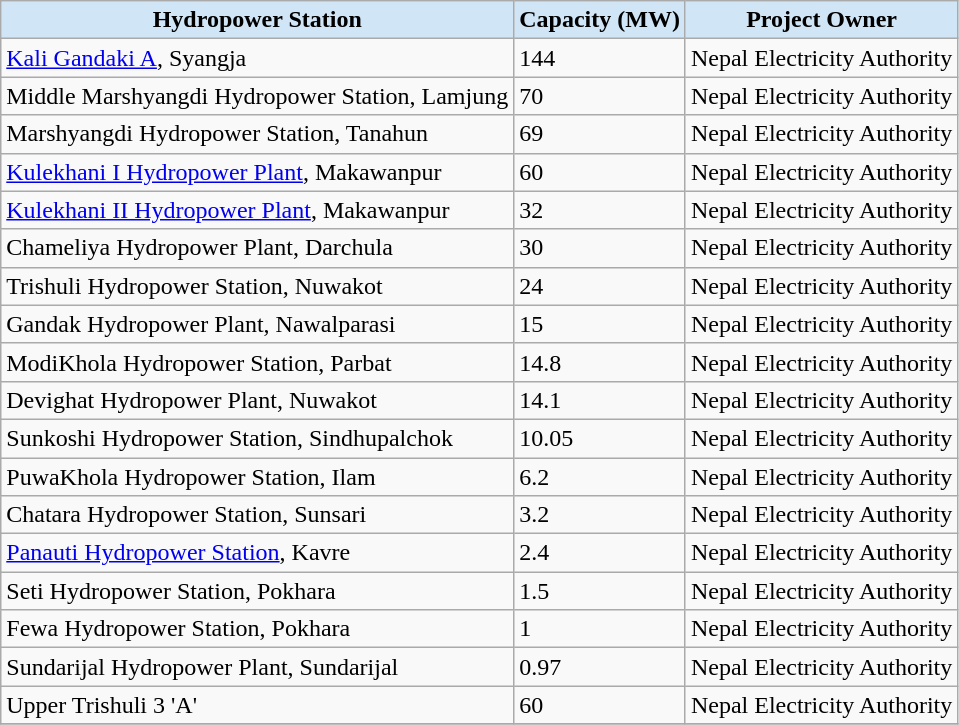<table class="wikitable sortable collapsible">
<tr>
<th style="background:#d0e5f5">Hydropower Station</th>
<th style="background:#d0e5f5">Capacity (MW)</th>
<th style="background:#d0e5f5">Project Owner</th>
</tr>
<tr valign="center">
<td><a href='#'>Kali Gandaki A</a>, Syangja</td>
<td>144</td>
<td>Nepal Electricity Authority</td>
</tr>
<tr>
<td>Middle Marshyangdi Hydropower Station, Lamjung</td>
<td>70</td>
<td>Nepal Electricity Authority</td>
</tr>
<tr>
<td>Marshyangdi Hydropower Station, Tanahun</td>
<td>69</td>
<td>Nepal Electricity Authority</td>
</tr>
<tr>
<td><a href='#'>Kulekhani I Hydropower Plant</a>, Makawanpur</td>
<td>60</td>
<td>Nepal Electricity Authority</td>
</tr>
<tr>
<td><a href='#'>Kulekhani II Hydropower Plant</a>, Makawanpur</td>
<td>32</td>
<td>Nepal Electricity Authority</td>
</tr>
<tr>
<td>Chameliya Hydropower Plant, Darchula</td>
<td>30</td>
<td>Nepal Electricity Authority</td>
</tr>
<tr>
<td>Trishuli Hydropower Station, Nuwakot</td>
<td>24</td>
<td>Nepal Electricity Authority</td>
</tr>
<tr>
<td>Gandak Hydropower Plant, Nawalparasi</td>
<td>15</td>
<td>Nepal Electricity Authority</td>
</tr>
<tr>
<td>ModiKhola Hydropower Station, Parbat</td>
<td>14.8</td>
<td>Nepal Electricity Authority</td>
</tr>
<tr>
<td>Devighat Hydropower Plant, Nuwakot</td>
<td>14.1</td>
<td>Nepal Electricity Authority</td>
</tr>
<tr>
<td>Sunkoshi Hydropower Station, Sindhupalchok</td>
<td>10.05</td>
<td>Nepal Electricity Authority</td>
</tr>
<tr>
<td>PuwaKhola Hydropower Station, Ilam</td>
<td>6.2</td>
<td>Nepal Electricity Authority</td>
</tr>
<tr>
<td>Chatara Hydropower Station, Sunsari</td>
<td>3.2</td>
<td>Nepal Electricity Authority</td>
</tr>
<tr>
<td><a href='#'>Panauti Hydropower Station</a>, Kavre</td>
<td>2.4</td>
<td>Nepal Electricity Authority</td>
</tr>
<tr>
<td>Seti Hydropower Station, Pokhara</td>
<td>1.5</td>
<td>Nepal Electricity Authority</td>
</tr>
<tr>
<td>Fewa Hydropower Station, Pokhara</td>
<td>1</td>
<td>Nepal Electricity Authority</td>
</tr>
<tr>
<td>Sundarijal Hydropower Plant, Sundarijal</td>
<td>0.97</td>
<td>Nepal Electricity Authority</td>
</tr>
<tr>
<td>Upper Trishuli 3 'A'</td>
<td>60</td>
<td>Nepal Electricity Authority</td>
</tr>
<tr>
</tr>
</table>
